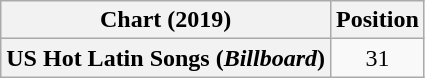<table class="wikitable plainrowheaders" style="text-align:center">
<tr>
<th scope="col">Chart (2019)</th>
<th scope="col">Position</th>
</tr>
<tr>
<th scope="row">US Hot Latin Songs (<em>Billboard</em>)</th>
<td>31</td>
</tr>
</table>
